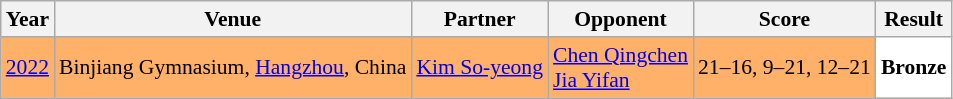<table class="sortable wikitable" style="font-size: 90%;">
<tr>
<th>Year</th>
<th>Venue</th>
<th>Partner</th>
<th>Opponent</th>
<th>Score</th>
<th>Result</th>
</tr>
<tr style="background:#FFB069">
<td align="center"><a href='#'>2022</a></td>
<td align="left">Binjiang Gymnasium, <a href='#'>Hangzhou</a>, China</td>
<td align="left"> <a href='#'>Kim So-yeong</a></td>
<td align="left"> <a href='#'>Chen Qingchen</a><br> <a href='#'>Jia Yifan</a></td>
<td align="left">21–16, 9–21, 12–21</td>
<td style="text-align:left; background:white"> <strong>Bronze</strong></td>
</tr>
</table>
